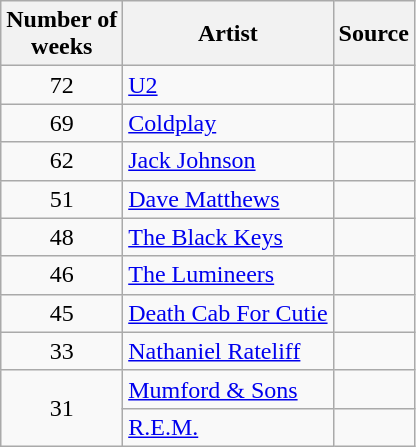<table class="wikitable">
<tr>
<th>Number of <br>weeks</th>
<th>Artist</th>
<th>Source</th>
</tr>
<tr>
<td style="text-align:center;">72</td>
<td><a href='#'>U2</a></td>
<td></td>
</tr>
<tr>
<td style="text-align:center;">69</td>
<td><a href='#'>Coldplay</a></td>
<td></td>
</tr>
<tr>
<td style="text-align:center;">62</td>
<td><a href='#'>Jack Johnson</a></td>
<td></td>
</tr>
<tr>
<td style="text-align:center;">51</td>
<td><a href='#'>Dave Matthews</a></td>
<td></td>
</tr>
<tr>
<td style="text-align:center;">48</td>
<td><a href='#'>The Black Keys</a></td>
<td></td>
</tr>
<tr>
<td style="text-align:center;">46</td>
<td><a href='#'>The Lumineers</a></td>
<td></td>
</tr>
<tr>
<td style="text-align:center;">45</td>
<td><a href='#'>Death Cab For Cutie</a></td>
<td></td>
</tr>
<tr>
<td style="text-align:center;">33</td>
<td><a href='#'>Nathaniel Rateliff</a></td>
<td></td>
</tr>
<tr>
<td rowspan="2" style="text-align:center;">31</td>
<td><a href='#'>Mumford & Sons</a></td>
<td></td>
</tr>
<tr>
<td><a href='#'>R.E.M.</a></td>
<td></td>
</tr>
</table>
